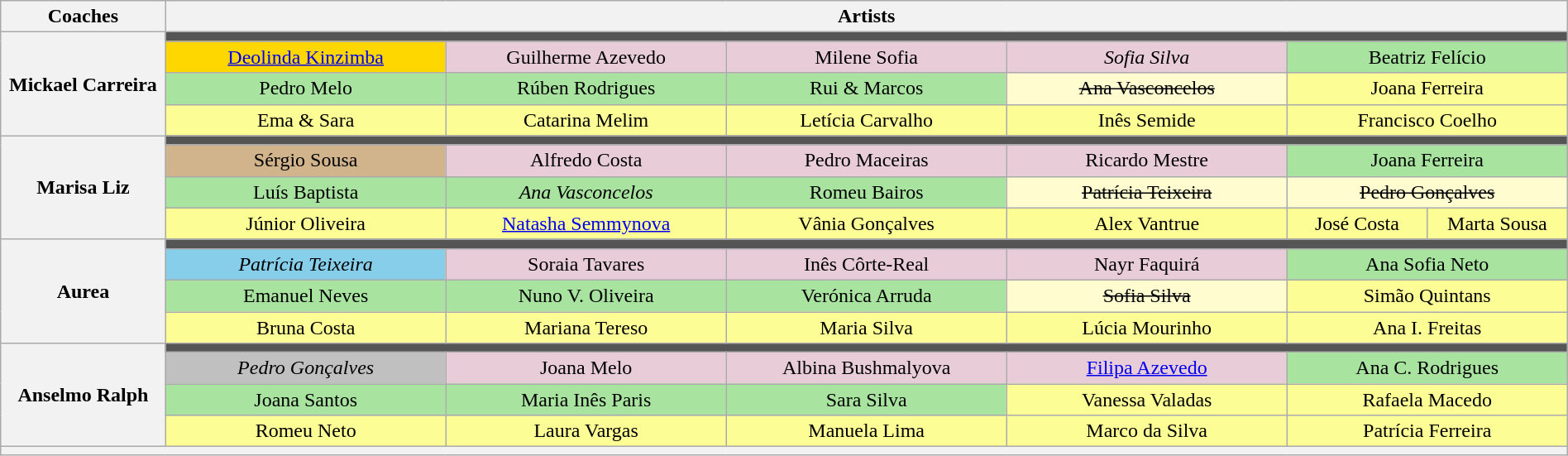<table class="wikitable collapsible collapsed" style="text-align:center; width:100%">
<tr>
<th style="width:10%">Coaches</th>
<th style="width:85%" colspan="6">Artists</th>
</tr>
<tr>
<th rowspan="4">Mickael Carreira</th>
<td colspan="6" style="background:#555"></td>
</tr>
<tr>
<td style="background:gold; width:17%"><a href='#'>Deolinda Kinzimba</a></td>
<td style="background:#E8CCD7; width:17%">Guilherme Azevedo</td>
<td style="background:#E8CCD7; width:17%">Milene Sofia</td>
<td style="background:#E8CCD7; width:17%"><em>Sofia Silva</em></td>
<td style="background:#A8E4A0" colspan="2">Beatriz Felício</td>
</tr>
<tr>
<td style="background:#A8E4A0">Pedro Melo</td>
<td style="background:#A8E4A0">Rúben Rodrigues</td>
<td style="background:#A8E4A0">Rui & Marcos</td>
<td style="background:#FFFDD0"><s>Ana Vasconcelos</s></td>
<td style="background:#FDFD96" colspan="2">Joana Ferreira</td>
</tr>
<tr>
<td style="background:#FDFD96">Ema & Sara</td>
<td style="background:#FDFD96">Catarina Melim</td>
<td style="background:#FDFD96">Letícia Carvalho</td>
<td style="background:#FDFD96">Inês Semide</td>
<td style="background:#FDFD96" colspan="2">Francisco Coelho</td>
</tr>
<tr>
<th rowspan="4">Marisa Liz</th>
<td colspan="6" style="background:#555"></td>
</tr>
<tr>
<td style="background:tan">Sérgio Sousa</td>
<td style="background:#E8CCD7">Alfredo Costa</td>
<td style="background:#E8CCD7">Pedro Maceiras</td>
<td style="background:#E8CCD7">Ricardo Mestre</td>
<td style="background:#A8E4A0" colspan="2">Joana Ferreira</td>
</tr>
<tr>
<td style="background:#A8E4A0">Luís Baptista</td>
<td style="background:#A8E4A0"><em>Ana Vasconcelos</em></td>
<td style="background:#A8E4A0">Romeu Bairos</td>
<td style="background:#FFFDD0"><s>Patrícia Teixeira</s></td>
<td style="background:#FFFDD0" colspan="2"><s>Pedro Gonçalves</s></td>
</tr>
<tr>
<td style="background:#FDFD96">Júnior Oliveira</td>
<td style="background:#FDFD96"><a href='#'>Natasha Semmynova</a></td>
<td style="background:#FDFD96">Vânia Gonçalves</td>
<td style="background:#FDFD96">Alex Vantrue</td>
<td style="background:#FDFD96; width:8.5%">José Costa</td>
<td style="background:#FDFD96; width:8.5%">Marta Sousa</td>
</tr>
<tr>
<th rowspan="4">Aurea</th>
<td colspan="6" style="background:#555"></td>
</tr>
<tr>
<td style="background:skyblue"><em>Patrícia Teixeira</em></td>
<td style="background:#E8CCD7">Soraia Tavares</td>
<td style="background:#E8CCD7">Inês Côrte-Real</td>
<td style="background:#E8CCD7">Nayr Faquirá</td>
<td style="background:#A8E4A0" colspan="2">Ana Sofia Neto</td>
</tr>
<tr>
<td style="background:#A8E4A0">Emanuel Neves</td>
<td style="background:#A8E4A0">Nuno V. Oliveira</td>
<td style="background:#A8E4A0">Verónica Arruda</td>
<td style="background:#FFFDD0"><s>Sofia Silva</s></td>
<td style="background:#FDFD96" colspan="2">Simão Quintans</td>
</tr>
<tr>
<td style="background:#FDFD96">Bruna Costa</td>
<td style="background:#FDFD96">Mariana Tereso</td>
<td style="background:#FDFD96">Maria Silva</td>
<td style="background:#FDFD96">Lúcia Mourinho</td>
<td style="background:#FDFD96" colspan="2">Ana I. Freitas</td>
</tr>
<tr>
<th rowspan="4">Anselmo Ralph</th>
<td colspan="6" style="background:#555"></td>
</tr>
<tr>
<td style="background:silver"><em>Pedro Gonçalves</em></td>
<td style="background:#E8CCD7">Joana Melo</td>
<td style="background:#E8CCD7">Albina Bushmalyova</td>
<td style="background:#E8CCD7"><a href='#'>Filipa Azevedo</a></td>
<td style="background:#A8E4A0" colspan="2">Ana C. Rodrigues</td>
</tr>
<tr>
<td style="background:#A8E4A0">Joana Santos</td>
<td style="background:#A8E4A0">Maria Inês Paris</td>
<td style="background:#A8E4A0">Sara Silva</td>
<td style="background:#FDFD96">Vanessa Valadas</td>
<td style="background:#FDFD96" colspan="2">Rafaela Macedo</td>
</tr>
<tr>
<td style="background:#FDFD96">Romeu Neto</td>
<td style="background:#FDFD96">Laura Vargas</td>
<td style="background:#FDFD96">Manuela Lima</td>
<td style="background:#FDFD96">Marco da Silva</td>
<td style="background:#FDFD96" colspan="2">Patrícia Ferreira</td>
</tr>
<tr>
<th style="font-size:90%; line-height:12px" colspan="7"></th>
</tr>
</table>
